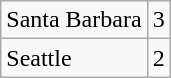<table class="wikitable">
<tr>
<td>Santa Barbara</td>
<td>3</td>
</tr>
<tr>
<td>Seattle</td>
<td>2</td>
</tr>
</table>
